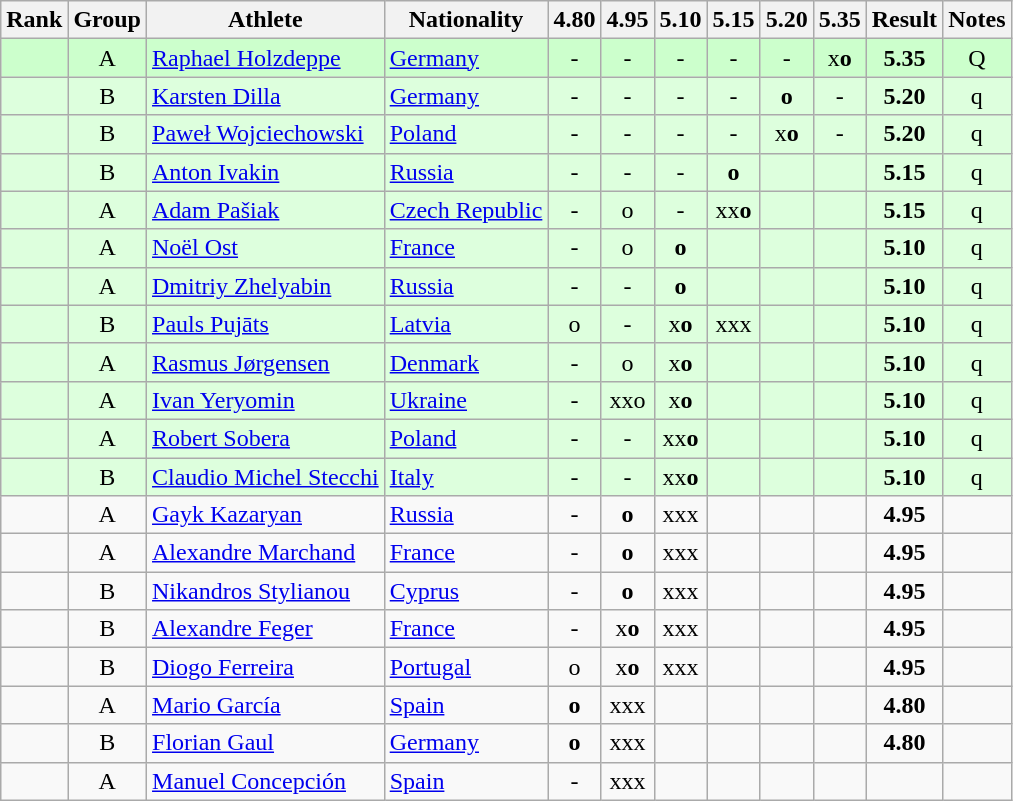<table class="wikitable sortable" style="text-align:center">
<tr>
<th>Rank</th>
<th>Group</th>
<th>Athlete</th>
<th>Nationality</th>
<th>4.80</th>
<th>4.95</th>
<th>5.10</th>
<th>5.15</th>
<th>5.20</th>
<th>5.35</th>
<th>Result</th>
<th>Notes</th>
</tr>
<tr bgcolor=ccffcc>
<td></td>
<td>A</td>
<td align="left"><a href='#'>Raphael Holzdeppe</a></td>
<td align=left> <a href='#'>Germany</a></td>
<td>-</td>
<td>-</td>
<td>-</td>
<td>-</td>
<td>-</td>
<td>x<strong>o</strong></td>
<td><strong>5.35</strong></td>
<td>Q</td>
</tr>
<tr bgcolor=ddffdd>
<td></td>
<td>B</td>
<td align="left"><a href='#'>Karsten Dilla</a></td>
<td align=left> <a href='#'>Germany</a></td>
<td>-</td>
<td>-</td>
<td>-</td>
<td>-</td>
<td><strong>o</strong></td>
<td>-</td>
<td><strong>5.20</strong></td>
<td>q</td>
</tr>
<tr bgcolor=ddffdd>
<td></td>
<td>B</td>
<td align="left"><a href='#'>Paweł Wojciechowski</a></td>
<td align=left> <a href='#'>Poland</a></td>
<td>-</td>
<td>-</td>
<td>-</td>
<td>-</td>
<td>x<strong>o</strong></td>
<td>-</td>
<td><strong>5.20</strong></td>
<td>q</td>
</tr>
<tr bgcolor=ddffdd>
<td></td>
<td>B</td>
<td align="left"><a href='#'>Anton Ivakin</a></td>
<td align=left> <a href='#'>Russia</a></td>
<td>-</td>
<td>-</td>
<td>-</td>
<td><strong>o</strong></td>
<td></td>
<td></td>
<td><strong>5.15</strong></td>
<td>q</td>
</tr>
<tr bgcolor=ddffdd>
<td></td>
<td>A</td>
<td align="left"><a href='#'>Adam Pašiak</a></td>
<td align=left> <a href='#'>Czech Republic</a></td>
<td>-</td>
<td>o</td>
<td>-</td>
<td>xx<strong>o</strong></td>
<td></td>
<td></td>
<td><strong>5.15</strong></td>
<td>q</td>
</tr>
<tr bgcolor=ddffdd>
<td></td>
<td>A</td>
<td align="left"><a href='#'>Noël Ost</a></td>
<td align=left> <a href='#'>France</a></td>
<td>-</td>
<td>o</td>
<td><strong>o</strong></td>
<td></td>
<td></td>
<td></td>
<td><strong>5.10</strong></td>
<td>q</td>
</tr>
<tr bgcolor=ddffdd>
<td></td>
<td>A</td>
<td align="left"><a href='#'>Dmitriy Zhelyabin</a></td>
<td align=left> <a href='#'>Russia</a></td>
<td>-</td>
<td>-</td>
<td><strong>o</strong></td>
<td></td>
<td></td>
<td></td>
<td><strong>5.10</strong></td>
<td>q</td>
</tr>
<tr bgcolor=ddffdd>
<td></td>
<td>B</td>
<td align="left"><a href='#'>Pauls Pujāts</a></td>
<td align=left> <a href='#'>Latvia</a></td>
<td>o</td>
<td>-</td>
<td>x<strong>o</strong></td>
<td>xxx</td>
<td></td>
<td></td>
<td><strong>5.10</strong></td>
<td>q</td>
</tr>
<tr bgcolor=ddffdd>
<td></td>
<td>A</td>
<td align="left"><a href='#'>Rasmus Jørgensen</a></td>
<td align=left> <a href='#'>Denmark</a></td>
<td>-</td>
<td>o</td>
<td>x<strong>o</strong></td>
<td></td>
<td></td>
<td></td>
<td><strong>5.10</strong></td>
<td>q</td>
</tr>
<tr bgcolor=ddffdd>
<td></td>
<td>A</td>
<td align="left"><a href='#'>Ivan Yeryomin</a></td>
<td align=left> <a href='#'>Ukraine</a></td>
<td>-</td>
<td>xxo</td>
<td>x<strong>o</strong></td>
<td></td>
<td></td>
<td></td>
<td><strong>5.10</strong></td>
<td>q</td>
</tr>
<tr bgcolor=ddffdd>
<td></td>
<td>A</td>
<td align="left"><a href='#'>Robert Sobera</a></td>
<td align=left> <a href='#'>Poland</a></td>
<td>-</td>
<td>-</td>
<td>xx<strong>o</strong></td>
<td></td>
<td></td>
<td></td>
<td><strong>5.10</strong></td>
<td>q</td>
</tr>
<tr bgcolor=ddffdd>
<td></td>
<td>B</td>
<td align="left"><a href='#'>Claudio Michel Stecchi</a></td>
<td align=left> <a href='#'>Italy</a></td>
<td>-</td>
<td>-</td>
<td>xx<strong>o</strong></td>
<td></td>
<td></td>
<td></td>
<td><strong>5.10</strong></td>
<td>q</td>
</tr>
<tr>
<td></td>
<td>A</td>
<td align="left"><a href='#'>Gayk Kazaryan</a></td>
<td align=left> <a href='#'>Russia</a></td>
<td>-</td>
<td><strong>o</strong></td>
<td>xxx</td>
<td></td>
<td></td>
<td></td>
<td><strong>4.95</strong></td>
<td></td>
</tr>
<tr>
<td></td>
<td>A</td>
<td align="left"><a href='#'>Alexandre Marchand</a></td>
<td align=left> <a href='#'>France</a></td>
<td>-</td>
<td><strong>o</strong></td>
<td>xxx</td>
<td></td>
<td></td>
<td></td>
<td><strong>4.95</strong></td>
<td></td>
</tr>
<tr>
<td></td>
<td>B</td>
<td align="left"><a href='#'>Nikandros Stylianou</a></td>
<td align=left> <a href='#'>Cyprus</a></td>
<td>-</td>
<td><strong>o</strong></td>
<td>xxx</td>
<td></td>
<td></td>
<td></td>
<td><strong>4.95</strong></td>
<td></td>
</tr>
<tr>
<td></td>
<td>B</td>
<td align="left"><a href='#'>Alexandre Feger</a></td>
<td align=left> <a href='#'>France</a></td>
<td>-</td>
<td>x<strong>o</strong></td>
<td>xxx</td>
<td></td>
<td></td>
<td></td>
<td><strong>4.95</strong></td>
<td></td>
</tr>
<tr>
<td></td>
<td>B</td>
<td align="left"><a href='#'>Diogo Ferreira</a></td>
<td align=left> <a href='#'>Portugal</a></td>
<td>o</td>
<td>x<strong>o</strong></td>
<td>xxx</td>
<td></td>
<td></td>
<td></td>
<td><strong>4.95</strong></td>
<td></td>
</tr>
<tr>
<td></td>
<td>A</td>
<td align="left"><a href='#'>Mario García</a></td>
<td align=left> <a href='#'>Spain</a></td>
<td><strong>o</strong></td>
<td>xxx</td>
<td></td>
<td></td>
<td></td>
<td></td>
<td><strong>4.80</strong></td>
<td></td>
</tr>
<tr>
<td></td>
<td>B</td>
<td align="left"><a href='#'>Florian Gaul</a></td>
<td align=left> <a href='#'>Germany</a></td>
<td><strong>o</strong></td>
<td>xxx</td>
<td></td>
<td></td>
<td></td>
<td></td>
<td><strong>4.80</strong></td>
<td></td>
</tr>
<tr>
<td></td>
<td>A</td>
<td align="left"><a href='#'>Manuel Concepción</a></td>
<td align=left> <a href='#'>Spain</a></td>
<td>-</td>
<td>xxx</td>
<td></td>
<td></td>
<td></td>
<td></td>
<td><strong></strong></td>
<td></td>
</tr>
</table>
